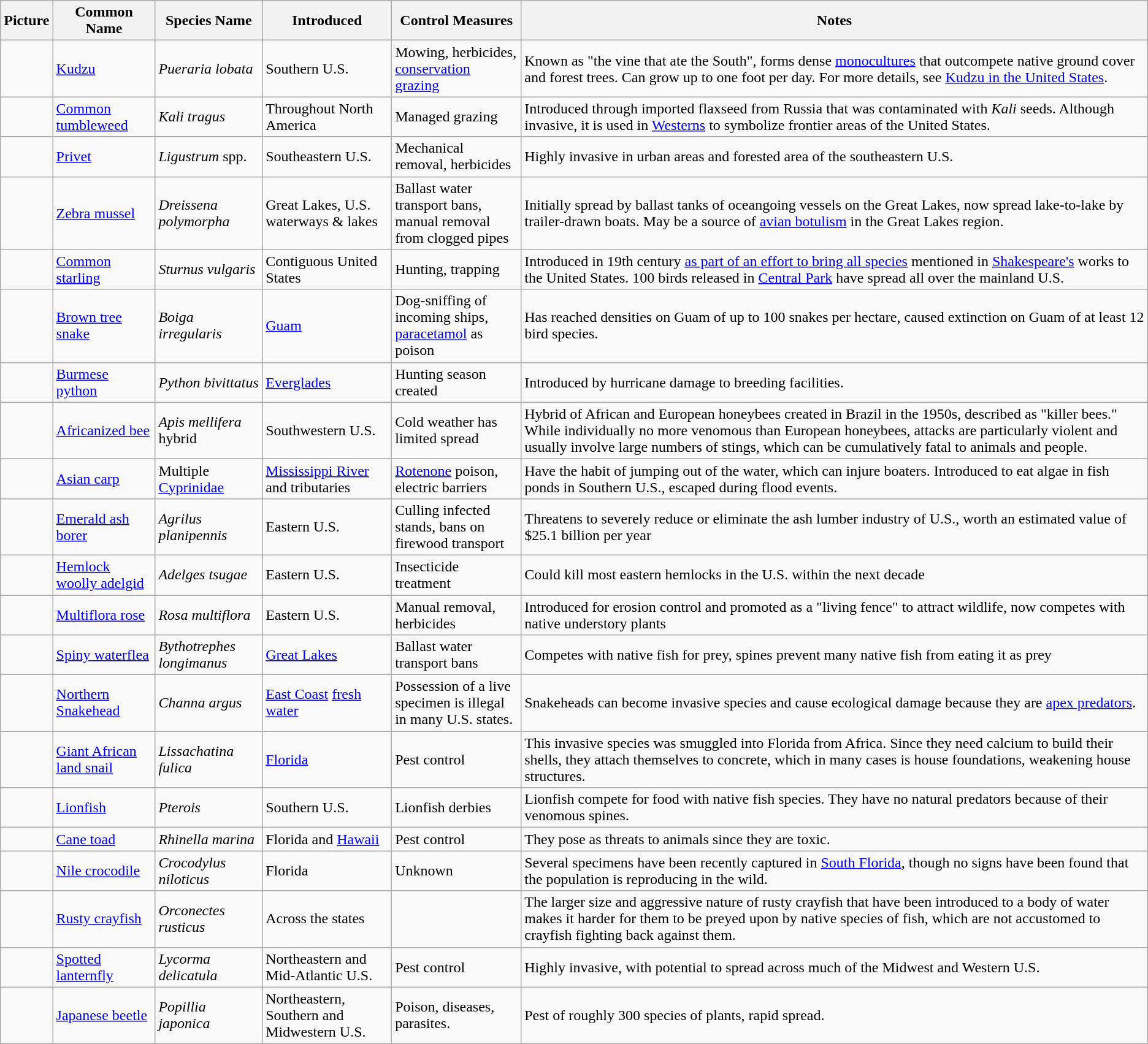<table class="wikitable sortable">
<tr>
<th>Picture</th>
<th>Common Name</th>
<th>Species Name</th>
<th style="width:100pt;">Introduced</th>
<th style="width:100pt;">Control Measures</th>
<th>Notes</th>
</tr>
<tr>
<td></td>
<td><a href='#'>Kudzu</a></td>
<td><em>Pueraria lobata</em></td>
<td>Southern U.S.</td>
<td>Mowing, herbicides, <a href='#'>conservation grazing</a></td>
<td>Known as "the vine that ate the South", forms dense <a href='#'>monocultures</a> that outcompete native ground cover and forest trees. Can grow up to one foot per day. For more details, see <a href='#'>Kudzu in the United States</a>.</td>
</tr>
<tr>
<td></td>
<td><a href='#'>Common tumbleweed</a></td>
<td><em>Kali tragus</em></td>
<td>Throughout North America</td>
<td>Managed grazing</td>
<td>Introduced through imported flaxseed from Russia that was contaminated with <em>Kali</em> seeds. Although invasive, it is used in <a href='#'>Westerns</a> to symbolize frontier areas of the United States.</td>
</tr>
<tr>
<td></td>
<td><a href='#'>Privet</a></td>
<td><em>Ligustrum</em> spp.</td>
<td>Southeastern U.S.</td>
<td>Mechanical removal, herbicides</td>
<td>Highly invasive in urban areas and forested area of the southeastern U.S.</td>
</tr>
<tr>
<td></td>
<td><a href='#'>Zebra mussel</a></td>
<td><em>Dreissena polymorpha</em></td>
<td>Great Lakes, U.S. waterways & lakes</td>
<td>Ballast water transport bans, manual removal from clogged pipes</td>
<td>Initially spread by ballast tanks of oceangoing vessels on the Great Lakes, now spread lake-to-lake by trailer-drawn boats. May be a source of <a href='#'>avian botulism</a> in the Great Lakes region.</td>
</tr>
<tr>
<td></td>
<td><a href='#'>Common starling</a></td>
<td><em>Sturnus vulgaris</em></td>
<td>Contiguous United States</td>
<td>Hunting, trapping</td>
<td>Introduced in 19th century <a href='#'>as part of an effort to bring all species</a> mentioned in <a href='#'>Shakespeare's</a> works to the United States. 100 birds released in <a href='#'>Central Park</a> have spread all over the mainland U.S.</td>
</tr>
<tr>
<td></td>
<td><a href='#'>Brown tree snake</a></td>
<td><em>Boiga irregularis</em></td>
<td><a href='#'>Guam</a></td>
<td>Dog-sniffing of incoming ships, <a href='#'>paracetamol</a> as poison</td>
<td>Has reached densities on Guam of up to 100 snakes per hectare, caused extinction on Guam of at least 12 bird species.</td>
</tr>
<tr>
<td></td>
<td><a href='#'>Burmese python</a></td>
<td><em>Python bivittatus</em></td>
<td><a href='#'>Everglades</a></td>
<td>Hunting season created</td>
<td>Introduced by hurricane damage to breeding facilities.</td>
</tr>
<tr>
<td></td>
<td><a href='#'>Africanized bee</a></td>
<td><em>Apis mellifera</em> hybrid</td>
<td>Southwestern U.S.</td>
<td>Cold weather has limited spread</td>
<td>Hybrid of African and European honeybees created in Brazil in the 1950s, described as "killer bees." While individually no more venomous than European honeybees, attacks are particularly violent and usually involve large numbers of stings, which can be cumulatively fatal to animals and people.</td>
</tr>
<tr>
<td></td>
<td><a href='#'>Asian carp</a></td>
<td>Multiple <a href='#'>Cyprinidae</a></td>
<td><a href='#'>Mississippi River</a> and tributaries</td>
<td><a href='#'>Rotenone</a> poison, electric barriers</td>
<td>Have the habit of jumping out of the water, which can injure boaters. Introduced to eat algae in fish ponds in Southern U.S., escaped during flood events.</td>
</tr>
<tr>
<td></td>
<td><a href='#'>Emerald ash borer</a></td>
<td><em>Agrilus planipennis</em></td>
<td>Eastern U.S.</td>
<td>Culling infected stands, bans on firewood transport</td>
<td>Threatens to severely reduce or eliminate the ash lumber industry of U.S., worth an estimated value of $25.1 billion per year</td>
</tr>
<tr>
<td></td>
<td><a href='#'>Hemlock woolly adelgid</a></td>
<td><em>Adelges tsugae</em></td>
<td>Eastern U.S.</td>
<td>Insecticide treatment</td>
<td>Could kill most eastern hemlocks in the U.S. within the next decade</td>
</tr>
<tr>
<td></td>
<td><a href='#'>Multiflora rose</a></td>
<td><em>Rosa multiflora</em></td>
<td>Eastern U.S.</td>
<td>Manual removal, herbicides</td>
<td>Introduced for erosion control and promoted as a "living fence" to attract wildlife, now competes with native understory plants</td>
</tr>
<tr>
<td></td>
<td><a href='#'>Spiny waterflea</a></td>
<td><em>Bythotrephes longimanus</em></td>
<td><a href='#'>Great Lakes</a></td>
<td>Ballast water transport bans</td>
<td>Competes with native fish for prey, spines prevent many native fish from eating it as prey</td>
</tr>
<tr>
<td></td>
<td><a href='#'>Northern Snakehead</a></td>
<td><em>Channa argus</em></td>
<td><a href='#'>East Coast</a> <a href='#'>fresh water</a></td>
<td>Possession of a live specimen is illegal in many U.S. states.</td>
<td>Snakeheads can become invasive species and cause ecological damage because they are <a href='#'>apex predators</a>.</td>
</tr>
<tr>
<td></td>
<td><a href='#'>Giant African land snail</a></td>
<td><em>Lissachatina fulica</em></td>
<td><a href='#'>Florida</a></td>
<td>Pest control</td>
<td>This invasive species was smuggled into Florida from Africa. Since they need calcium to build their shells, they attach themselves to concrete, which in many cases is house foundations, weakening house structures.</td>
</tr>
<tr>
<td></td>
<td><a href='#'>Lionfish</a></td>
<td><em>Pterois</em></td>
<td>Southern U.S.</td>
<td>Lionfish derbies</td>
<td>Lionfish compete for food with native fish species. They have no natural predators because of their venomous spines.</td>
</tr>
<tr>
<td></td>
<td><a href='#'>Cane toad</a></td>
<td><em>Rhinella marina</em></td>
<td>Florida and <a href='#'>Hawaii</a></td>
<td>Pest control</td>
<td>They pose as threats to animals since they are toxic.</td>
</tr>
<tr>
<td></td>
<td><a href='#'>Nile crocodile</a></td>
<td><em>Crocodylus niloticus</em></td>
<td>Florida</td>
<td>Unknown</td>
<td>Several specimens have been recently captured in <a href='#'>South Florida</a>, though no signs have been found that the population is reproducing in the wild.</td>
</tr>
<tr>
<td></td>
<td><a href='#'>Rusty crayfish</a></td>
<td><em>Orconectes rusticus</em></td>
<td>Across the states</td>
<td></td>
<td>The larger size and aggressive nature of rusty crayfish that have been introduced to a body of water makes it harder for them to be preyed upon by native species of fish, which are not accustomed to crayfish fighting back against them.</td>
</tr>
<tr>
<td></td>
<td><a href='#'>Spotted lanternfly</a></td>
<td><em>Lycorma delicatula</em></td>
<td>Northeastern and Mid-Atlantic U.S.</td>
<td>Pest control</td>
<td>Highly invasive, with potential to spread across much of the Midwest and Western U.S.</td>
</tr>
<tr>
<td></td>
<td><a href='#'>Japanese beetle</a></td>
<td><em>Popillia japonica</em></td>
<td>Northeastern, Southern and Midwestern U.S.</td>
<td>Poison, diseases, parasites.</td>
<td>Pest of roughly 300 species of plants, rapid spread.</td>
</tr>
<tr>
</tr>
</table>
